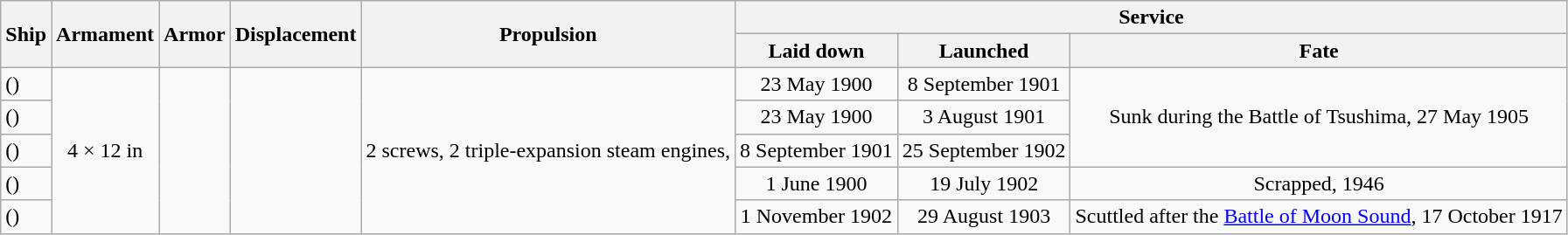<table class="wikitable">
<tr valign="center">
<th align= center rowspan=2>Ship</th>
<th align= center rowspan=2>Armament</th>
<th align= center rowspan=2>Armor</th>
<th align= center rowspan=2>Displacement</th>
<th align= center rowspan=2>Propulsion</th>
<th align= center colspan=3>Service</th>
</tr>
<tr valign="top">
<th align= center>Laid down</th>
<th align= center>Launched</th>
<th align= center>Fate</th>
</tr>
<tr valign="center">
<td align= left> ()</td>
<td align= center rowspan=5>4 × 12 in</td>
<td align= center rowspan=5></td>
<td align= center rowspan=5></td>
<td align= center rowspan=5>2 screws, 2 triple-expansion steam engines, </td>
<td align= center>23 May 1900</td>
<td align= center>8 September 1901</td>
<td align= center rowspan=3>Sunk during the Battle of Tsushima, 27 May 1905</td>
</tr>
<tr valign="center">
<td align= left> ()</td>
<td align= center>23 May 1900</td>
<td align= center>3 August 1901</td>
</tr>
<tr valign="center">
<td align= left> ()</td>
<td align= center>8 September 1901</td>
<td align= center>25 September 1902</td>
</tr>
<tr valign="center">
<td align= left> ()</td>
<td align= center>1 June 1900</td>
<td align= center>19 July 1902</td>
<td align= center>Scrapped, 1946</td>
</tr>
<tr valign="center">
<td align= left> ()</td>
<td align= center>1 November 1902</td>
<td align= center>29 August 1903</td>
<td align= center>Scuttled after the <a href='#'>Battle of Moon Sound</a>, 17 October 1917</td>
</tr>
</table>
